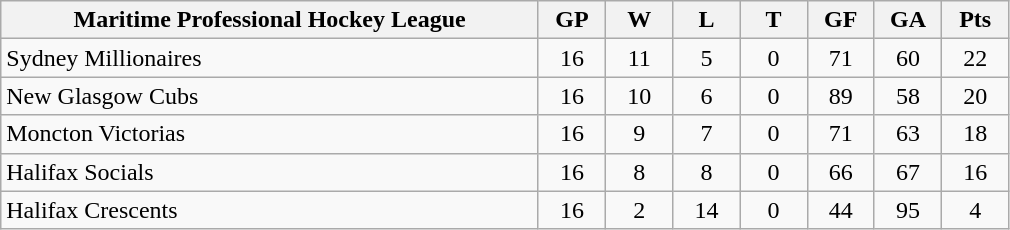<table class="wikitable">
<tr>
<th bgcolor="#DDDDFF" width="40%">Maritime Professional Hockey League</th>
<th bgcolor="#DDDDFF" width="5%">GP</th>
<th bgcolor="#DDDDFF" width="5%">W</th>
<th bgcolor="#DDDDFF" width="5%">L</th>
<th bgcolor="#DDDDFF" width="5%">T</th>
<th bgcolor="#DDDDFF" width="5%">GF</th>
<th bgcolor="#DDDDFF" width="5%">GA</th>
<th bgcolor="#DDDDFF" width="5%">Pts</th>
</tr>
<tr align="center">
<td align="left">Sydney Millionaires</td>
<td>16</td>
<td>11</td>
<td>5</td>
<td>0</td>
<td>71</td>
<td>60</td>
<td>22</td>
</tr>
<tr align="center">
<td align="left">New Glasgow Cubs</td>
<td>16</td>
<td>10</td>
<td>6</td>
<td>0</td>
<td>89</td>
<td>58</td>
<td>20</td>
</tr>
<tr align="center">
<td align="left">Moncton Victorias</td>
<td>16</td>
<td>9</td>
<td>7</td>
<td>0</td>
<td>71</td>
<td>63</td>
<td>18</td>
</tr>
<tr align="center">
<td align="left">Halifax Socials</td>
<td>16</td>
<td>8</td>
<td>8</td>
<td>0</td>
<td>66</td>
<td>67</td>
<td>16</td>
</tr>
<tr align="center">
<td align="left">Halifax Crescents</td>
<td>16</td>
<td>2</td>
<td>14</td>
<td>0</td>
<td>44</td>
<td>95</td>
<td>4</td>
</tr>
</table>
